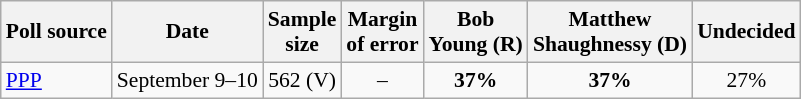<table class="wikitable sortable" style="text-align:center;font-size:90%;line-height:17px">
<tr>
<th>Poll source</th>
<th>Date</th>
<th>Sample<br>size</th>
<th>Margin<br>of error</th>
<th>Bob<br>Young (R)</th>
<th>Matthew<br>Shaughnessy (D)</th>
<th>Undecided</th>
</tr>
<tr>
<td style="text-align:left;"><a href='#'>PPP</a></td>
<td>September 9–10</td>
<td>562 (V)</td>
<td>–</td>
<td><strong>37%</strong></td>
<td><strong>37%</strong></td>
<td>27%</td>
</tr>
</table>
